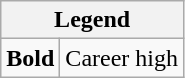<table class="wikitable mw-collapsible">
<tr>
<th colspan="2">Legend</th>
</tr>
<tr>
<td><strong>Bold</strong></td>
<td>Career high</td>
</tr>
</table>
